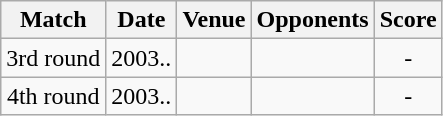<table class="wikitable" style="text-align:center;">
<tr>
<th>Match</th>
<th>Date</th>
<th>Venue</th>
<th>Opponents</th>
<th>Score</th>
</tr>
<tr>
<td>3rd round</td>
<td>2003..</td>
<td></td>
<td></td>
<td>-</td>
</tr>
<tr>
<td>4th round</td>
<td>2003..</td>
<td></td>
<td></td>
<td>-</td>
</tr>
</table>
